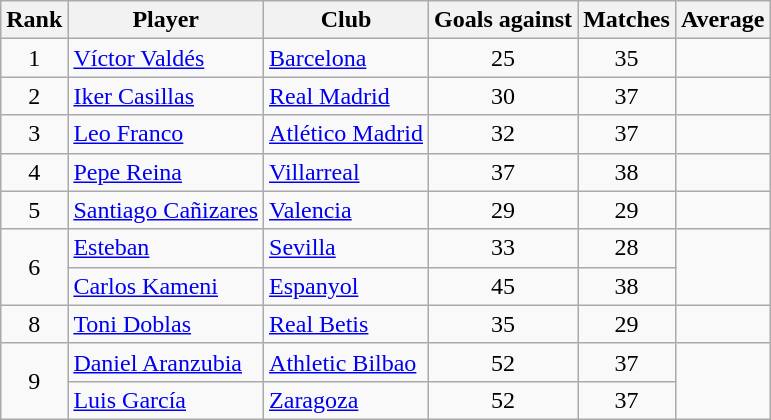<table class="wikitable sortable">
<tr>
<th>Rank</th>
<th>Player</th>
<th>Club</th>
<th>Goals against</th>
<th>Matches</th>
<th>Average</th>
</tr>
<tr>
<td align="center">1</td>
<td align="left"> <a href='#'>Víctor Valdés</a></td>
<td align="left"><a href='#'>Barcelona</a></td>
<td align="center">25</td>
<td align="center">35</td>
<td align="center"></td>
</tr>
<tr>
<td align="center">2</td>
<td align="left"> <a href='#'>Iker Casillas</a></td>
<td align="left"><a href='#'>Real Madrid</a></td>
<td align="center">30</td>
<td align="center">37</td>
<td align="center"></td>
</tr>
<tr>
<td align="center">3</td>
<td align="left"> <a href='#'>Leo Franco</a></td>
<td align="left"><a href='#'>Atlético Madrid</a></td>
<td align="center">32</td>
<td align="center">37</td>
<td align="center"></td>
</tr>
<tr>
<td align="center">4</td>
<td align="left"> <a href='#'>Pepe Reina</a></td>
<td align="left"><a href='#'>Villarreal</a></td>
<td align="center">37</td>
<td align="center">38</td>
<td align="center"></td>
</tr>
<tr>
<td align="center">5</td>
<td align="left"> <a href='#'>Santiago Cañizares</a></td>
<td align="left"><a href='#'>Valencia</a></td>
<td align="center">29</td>
<td align="center">29</td>
<td align="center"></td>
</tr>
<tr>
<td rowspan="2" align="center">6</td>
<td align="left"> <a href='#'>Esteban</a></td>
<td align="left"><a href='#'>Sevilla</a></td>
<td align="center">33</td>
<td align="center">28</td>
<td rowspan="2" align="center"></td>
</tr>
<tr>
<td align="left"> <a href='#'>Carlos Kameni</a></td>
<td align="left"><a href='#'>Espanyol</a></td>
<td align="center">45</td>
<td align="center">38</td>
</tr>
<tr>
<td align="center">8</td>
<td align="left"> <a href='#'>Toni Doblas</a></td>
<td align="left"><a href='#'>Real Betis</a></td>
<td align="center">35</td>
<td align="center">29</td>
<td align="center"></td>
</tr>
<tr>
<td rowspan="2" align="center">9</td>
<td align="left"> <a href='#'>Daniel Aranzubia</a></td>
<td align="left"><a href='#'>Athletic Bilbao</a></td>
<td align="center">52</td>
<td align="center">37</td>
<td rowspan="2" align="center"></td>
</tr>
<tr>
<td align="left"> <a href='#'>Luis García</a></td>
<td align="left"><a href='#'>Zaragoza</a></td>
<td align="center">52</td>
<td align="center">37</td>
</tr>
</table>
